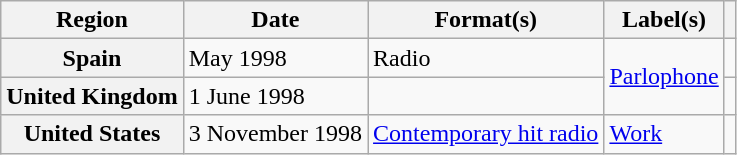<table class="wikitable plainrowheaders">
<tr>
<th scope="col">Region</th>
<th scope="col">Date</th>
<th scope="col">Format(s)</th>
<th scope="col">Label(s)</th>
<th scope="col"></th>
</tr>
<tr>
<th scope="row">Spain</th>
<td>May 1998</td>
<td>Radio</td>
<td rowspan="2"><a href='#'>Parlophone</a></td>
<td></td>
</tr>
<tr>
<th scope="row">United Kingdom</th>
<td>1 June 1998</td>
<td></td>
<td></td>
</tr>
<tr>
<th scope="row">United States</th>
<td>3 November 1998</td>
<td><a href='#'>Contemporary hit radio</a></td>
<td><a href='#'>Work</a></td>
<td></td>
</tr>
</table>
